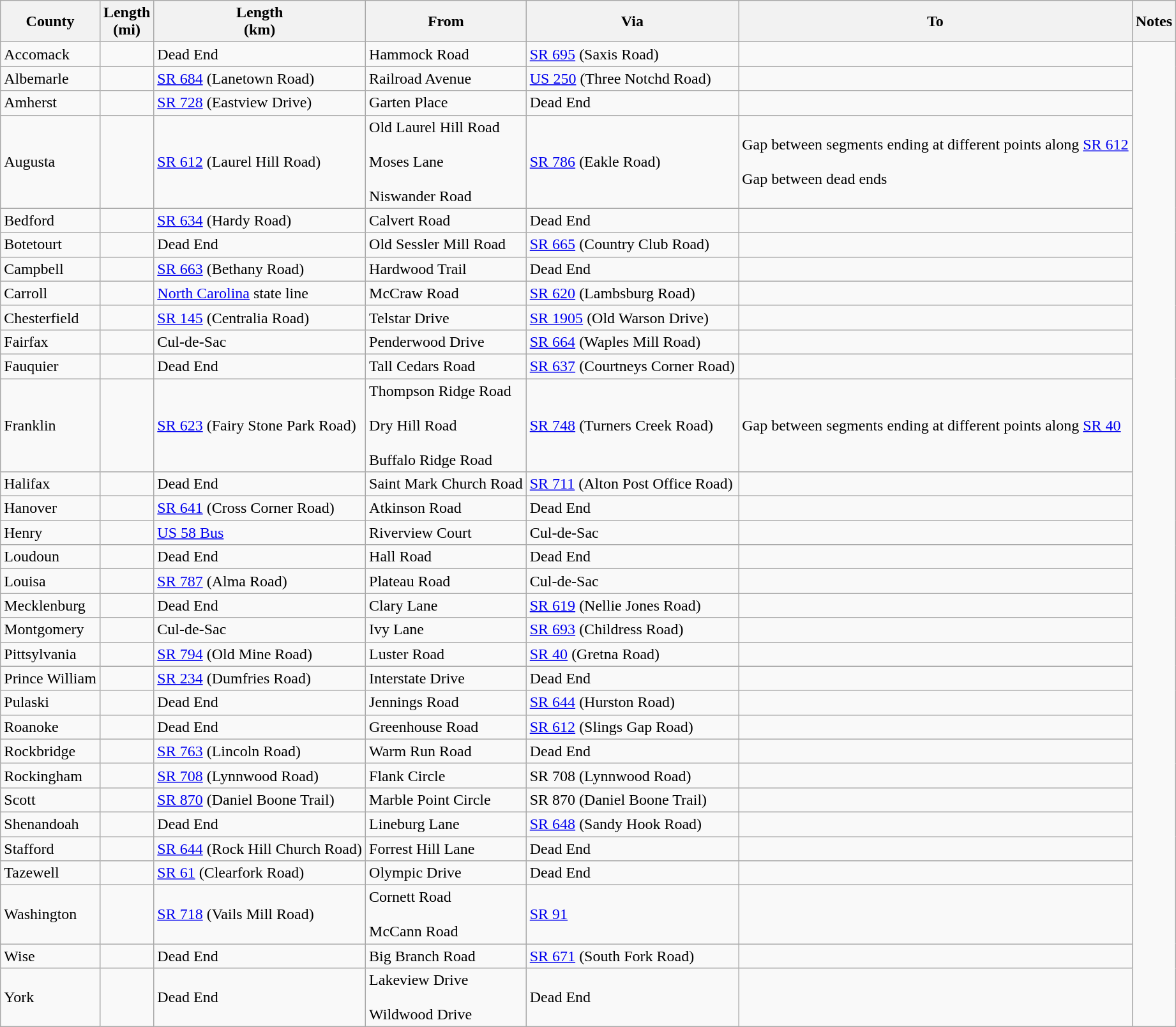<table class="wikitable sortable">
<tr>
<th>County</th>
<th>Length<br>(mi)</th>
<th>Length<br>(km)</th>
<th class="unsortable">From</th>
<th class="unsortable">Via</th>
<th class="unsortable">To</th>
<th class="unsortable">Notes</th>
</tr>
<tr>
<td id="Accomack">Accomack</td>
<td></td>
<td>Dead End</td>
<td>Hammock Road</td>
<td><a href='#'>SR 695</a> (Saxis Road)</td>
<td></td>
</tr>
<tr>
<td id="Albemarle">Albemarle</td>
<td></td>
<td><a href='#'>SR 684</a> (Lanetown Road)</td>
<td>Railroad Avenue</td>
<td><a href='#'>US 250</a> (Three Notchd Road)</td>
<td><br>
</td>
</tr>
<tr>
<td id="Amherst">Amherst</td>
<td></td>
<td><a href='#'>SR 728</a> (Eastview Drive)</td>
<td>Garten Place</td>
<td>Dead End</td>
<td><br>
</td>
</tr>
<tr>
<td id="Augusta">Augusta</td>
<td></td>
<td><a href='#'>SR 612</a> (Laurel Hill Road)</td>
<td>Old Laurel Hill Road<br><br>Moses Lane<br><br>Niswander Road</td>
<td><a href='#'>SR 786</a> (Eakle Road)</td>
<td>Gap between segments ending at different points along <a href='#'>SR 612</a><br><br>Gap between dead ends<br></td>
</tr>
<tr>
<td id="Bedford">Bedford</td>
<td></td>
<td><a href='#'>SR 634</a> (Hardy Road)</td>
<td>Calvert Road</td>
<td>Dead End</td>
<td><br></td>
</tr>
<tr>
<td id="Botetourt">Botetourt</td>
<td></td>
<td>Dead End</td>
<td>Old Sessler Mill Road</td>
<td><a href='#'>SR 665</a> (Country Club Road)</td>
<td><br>

</td>
</tr>
<tr>
<td id="Campbell">Campbell</td>
<td></td>
<td><a href='#'>SR 663</a> (Bethany Road)</td>
<td>Hardwood Trail</td>
<td>Dead End</td>
<td><br></td>
</tr>
<tr>
<td id="Carroll">Carroll</td>
<td></td>
<td><a href='#'>North Carolina</a> state line</td>
<td>McCraw Road</td>
<td><a href='#'>SR 620</a> (Lambsburg Road)</td>
<td><br>
</td>
</tr>
<tr>
<td id="Chesterfield">Chesterfield</td>
<td></td>
<td><a href='#'>SR 145</a> (Centralia Road)</td>
<td>Telstar Drive</td>
<td><a href='#'>SR 1905</a> (Old Warson Drive)</td>
<td><br>





</td>
</tr>
<tr>
<td id="Fairfax">Fairfax</td>
<td></td>
<td>Cul-de-Sac</td>
<td>Penderwood Drive</td>
<td><a href='#'>SR 664</a> (Waples Mill Road)</td>
<td></td>
</tr>
<tr>
<td id="Fauquier">Fauquier</td>
<td></td>
<td>Dead End</td>
<td>Tall Cedars Road</td>
<td><a href='#'>SR 637</a> (Courtneys Corner Road)</td>
<td><br>
</td>
</tr>
<tr>
<td id="Franklin">Franklin</td>
<td></td>
<td><a href='#'>SR 623</a> (Fairy Stone Park Road)</td>
<td>Thompson Ridge Road<br><br>Dry Hill Road<br><br>Buffalo Ridge Road</td>
<td><a href='#'>SR 748</a> (Turners Creek Road)</td>
<td>Gap between segments ending at different points along <a href='#'>SR 40</a><br>





</td>
</tr>
<tr>
<td id="Halifax">Halifax</td>
<td></td>
<td>Dead End</td>
<td>Saint Mark Church Road</td>
<td><a href='#'>SR 711</a> (Alton Post Office Road)</td>
<td></td>
</tr>
<tr>
<td id="Hanover">Hanover</td>
<td></td>
<td><a href='#'>SR 641</a> (Cross Corner Road)</td>
<td>Atkinson Road</td>
<td>Dead End</td>
<td><br></td>
</tr>
<tr>
<td id="Henry">Henry</td>
<td></td>
<td><a href='#'>US 58 Bus</a></td>
<td>Riverview Court</td>
<td>Cul-de-Sac</td>
<td><br>






</td>
</tr>
<tr>
<td id="Loudoun">Loudoun</td>
<td></td>
<td>Dead End</td>
<td>Hall Road</td>
<td>Dead End</td>
<td></td>
</tr>
<tr>
<td id="Louisa">Louisa</td>
<td></td>
<td><a href='#'>SR 787</a> (Alma Road)</td>
<td>Plateau Road</td>
<td>Cul-de-Sac</td>
<td><br>

</td>
</tr>
<tr>
<td id="Mecklenburg">Mecklenburg</td>
<td></td>
<td>Dead End</td>
<td>Clary Lane</td>
<td><a href='#'>SR 619</a> (Nellie Jones Road)</td>
<td><br></td>
</tr>
<tr>
<td id="Montgomery">Montgomery</td>
<td></td>
<td>Cul-de-Sac</td>
<td>Ivy Lane</td>
<td><a href='#'>SR 693</a> (Childress Road)</td>
<td><br>






</td>
</tr>
<tr>
<td id="Pittsylvania">Pittsylvania</td>
<td></td>
<td><a href='#'>SR 794</a> (Old Mine Road)</td>
<td>Luster Road</td>
<td><a href='#'>SR 40</a> (Gretna Road)</td>
<td><br>

</td>
</tr>
<tr>
<td id="Prince William">Prince William</td>
<td></td>
<td><a href='#'>SR 234</a> (Dumfries Road)</td>
<td>Interstate Drive</td>
<td>Dead End</td>
<td></td>
</tr>
<tr>
<td id="Pulaski">Pulaski</td>
<td></td>
<td>Dead End</td>
<td>Jennings Road</td>
<td><a href='#'>SR 644</a> (Hurston Road)</td>
<td><br>
</td>
</tr>
<tr>
<td id="Roanoke">Roanoke</td>
<td></td>
<td>Dead End</td>
<td>Greenhouse Road</td>
<td><a href='#'>SR 612</a> (Slings Gap Road)</td>
<td></td>
</tr>
<tr>
<td id="Rockbridge">Rockbridge</td>
<td></td>
<td><a href='#'>SR 763</a> (Lincoln Road)</td>
<td>Warm Run Road</td>
<td>Dead End</td>
<td></td>
</tr>
<tr>
<td id="Rockingham">Rockingham</td>
<td></td>
<td><a href='#'>SR 708</a> (Lynnwood Road)</td>
<td>Flank Circle</td>
<td>SR 708 (Lynnwood Road)</td>
<td><br></td>
</tr>
<tr>
<td id="Scott">Scott</td>
<td></td>
<td><a href='#'>SR 870</a> (Daniel Boone Trail)</td>
<td>Marble Point Circle</td>
<td>SR 870 (Daniel Boone Trail)</td>
<td></td>
</tr>
<tr>
<td id="Shenandoah">Shenandoah</td>
<td></td>
<td>Dead End</td>
<td>Lineburg Lane</td>
<td><a href='#'>SR 648</a> (Sandy Hook Road)</td>
<td><br>

</td>
</tr>
<tr>
<td id="Stafford">Stafford</td>
<td></td>
<td><a href='#'>SR 644</a> (Rock Hill Church Road)</td>
<td>Forrest Hill Lane</td>
<td>Dead End</td>
<td><br>
</td>
</tr>
<tr>
<td id="Tazewell">Tazewell</td>
<td></td>
<td><a href='#'>SR 61</a> (Clearfork Road)</td>
<td>Olympic Drive</td>
<td>Dead End</td>
<td><br></td>
</tr>
<tr>
<td id="Washington">Washington</td>
<td></td>
<td><a href='#'>SR 718</a> (Vails Mill Road)</td>
<td>Cornett Road<br><br>McCann Road</td>
<td><a href='#'>SR 91</a></td>
<td><br></td>
</tr>
<tr>
<td id="Wise">Wise</td>
<td></td>
<td>Dead End</td>
<td>Big Branch Road</td>
<td><a href='#'>SR 671</a> (South Fork Road)</td>
<td><br></td>
</tr>
<tr>
<td id="York">York</td>
<td></td>
<td>Dead End</td>
<td>Lakeview Drive<br><br>Wildwood Drive</td>
<td>Dead End</td>
<td></td>
</tr>
</table>
